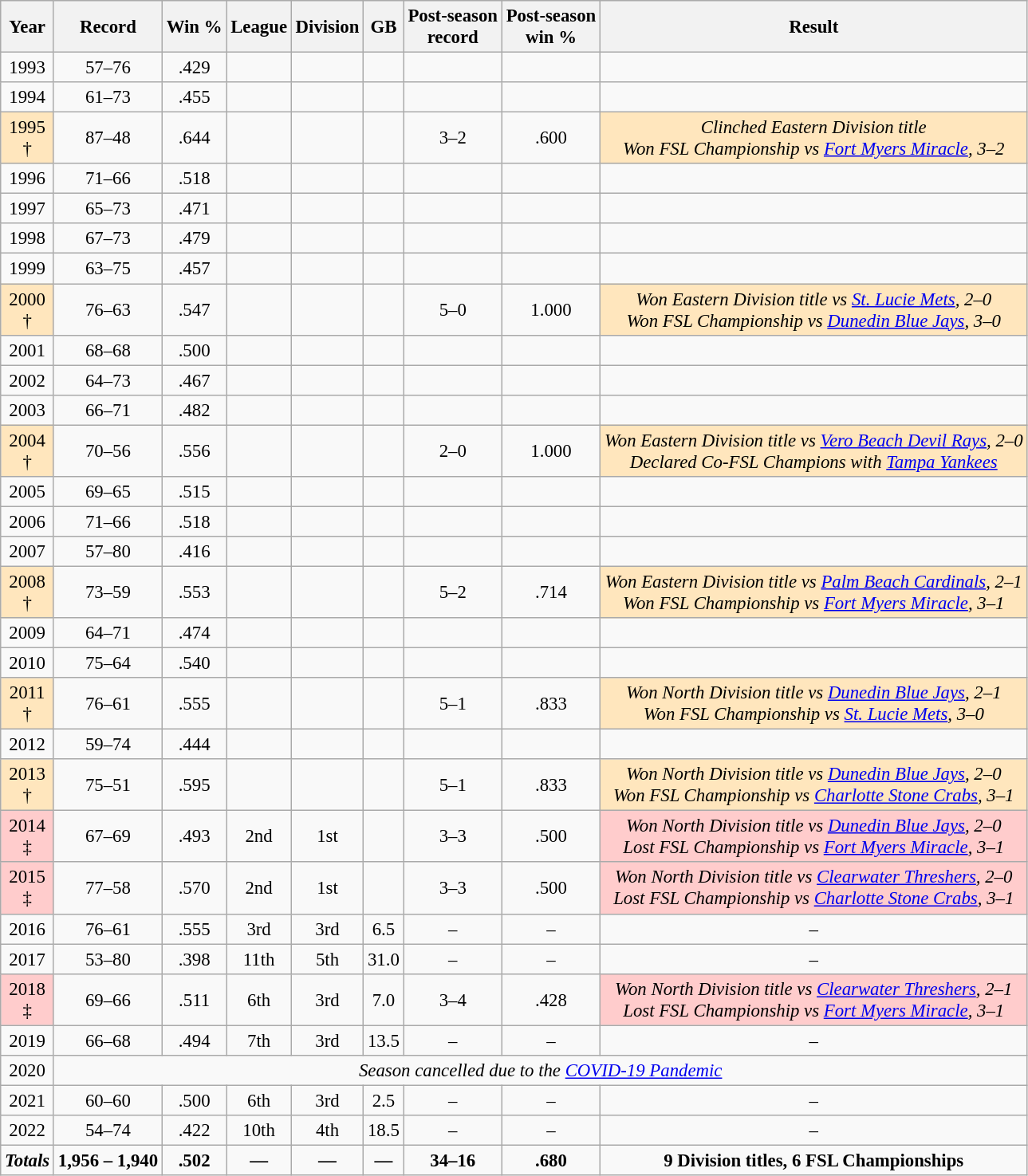<table class="wikitable sortable" style="font-size: 95%; text-align:center;">
<tr bgcolor="#efefef">
<th>Year</th>
<th>Record</th>
<th>Win %</th>
<th>League</th>
<th>Division</th>
<th>GB</th>
<th>Post-season<br>record</th>
<th>Post-season<br>win %</th>
<th class="unsortable">Result</th>
</tr>
<tr>
<td>1993</td>
<td>57–76</td>
<td>.429</td>
<td></td>
<td></td>
<td></td>
<td></td>
<td></td>
<td></td>
</tr>
<tr>
<td>1994</td>
<td>61–73</td>
<td>.455</td>
<td></td>
<td></td>
<td></td>
<td></td>
<td></td>
<td></td>
</tr>
<tr>
<td bgcolor="#FFE6BD">1995<br>†</td>
<td>87–48</td>
<td>.644</td>
<td></td>
<td></td>
<td></td>
<td>3–2</td>
<td>.600</td>
<td bgcolor="#FFE6BD"><em>Clinched Eastern Division title</em><br><em>Won FSL Championship vs <a href='#'>Fort Myers Miracle</a>, 3–2</em></td>
</tr>
<tr>
<td>1996</td>
<td>71–66</td>
<td>.518</td>
<td></td>
<td></td>
<td></td>
<td></td>
<td></td>
<td></td>
</tr>
<tr>
<td>1997</td>
<td>65–73</td>
<td>.471</td>
<td></td>
<td></td>
<td></td>
<td></td>
<td></td>
<td></td>
</tr>
<tr>
<td>1998</td>
<td>67–73</td>
<td>.479</td>
<td></td>
<td></td>
<td></td>
<td></td>
<td></td>
<td></td>
</tr>
<tr>
<td>1999</td>
<td>63–75</td>
<td>.457</td>
<td></td>
<td></td>
<td></td>
<td></td>
<td></td>
<td></td>
</tr>
<tr>
<td bgcolor="#FFE6BD">2000<br>†</td>
<td>76–63</td>
<td>.547</td>
<td></td>
<td></td>
<td></td>
<td>5–0</td>
<td>1.000</td>
<td bgcolor="#FFE6BD"><em>Won Eastern Division title vs <a href='#'>St. Lucie Mets</a>, 2–0</em><br><em>Won FSL Championship vs <a href='#'>Dunedin Blue Jays</a>, 3–0</em></td>
</tr>
<tr>
<td>2001</td>
<td>68–68</td>
<td>.500</td>
<td></td>
<td></td>
<td></td>
<td></td>
<td></td>
<td></td>
</tr>
<tr>
<td>2002</td>
<td>64–73</td>
<td>.467</td>
<td></td>
<td></td>
<td></td>
<td></td>
<td></td>
<td></td>
</tr>
<tr>
<td>2003</td>
<td>66–71</td>
<td>.482</td>
<td></td>
<td></td>
<td></td>
<td></td>
<td></td>
<td></td>
</tr>
<tr>
<td bgcolor="#FFE6BD">2004<br>†</td>
<td>70–56</td>
<td>.556</td>
<td></td>
<td></td>
<td></td>
<td>2–0</td>
<td>1.000</td>
<td bgcolor="#FFE6BD"><em>Won Eastern Division title vs <a href='#'>Vero Beach Devil Rays</a>, 2–0</em><br><em>Declared Co-FSL Champions with <a href='#'>Tampa Yankees</a></em></td>
</tr>
<tr>
<td>2005</td>
<td>69–65</td>
<td>.515</td>
<td></td>
<td></td>
<td></td>
<td></td>
<td></td>
<td></td>
</tr>
<tr>
<td>2006</td>
<td>71–66</td>
<td>.518</td>
<td></td>
<td></td>
<td></td>
<td></td>
<td></td>
<td></td>
</tr>
<tr>
<td>2007</td>
<td>57–80</td>
<td>.416</td>
<td></td>
<td></td>
<td></td>
<td></td>
<td></td>
<td></td>
</tr>
<tr>
<td bgcolor="#FFE6BD">2008<br>†</td>
<td>73–59</td>
<td>.553</td>
<td></td>
<td></td>
<td></td>
<td>5–2</td>
<td>.714</td>
<td bgcolor="#FFE6BD"><em>Won Eastern Division title vs <a href='#'>Palm Beach Cardinals</a>, 2–1</em><br><em>Won FSL Championship vs <a href='#'>Fort Myers Miracle</a>, 3–1</em></td>
</tr>
<tr>
<td>2009</td>
<td>64–71</td>
<td>.474</td>
<td></td>
<td></td>
<td></td>
<td></td>
<td></td>
<td></td>
</tr>
<tr>
<td>2010</td>
<td>75–64</td>
<td>.540</td>
<td></td>
<td></td>
<td></td>
<td></td>
<td></td>
<td></td>
</tr>
<tr>
<td bgcolor="#FFE6BD">2011<br>†</td>
<td>76–61</td>
<td>.555</td>
<td></td>
<td></td>
<td></td>
<td>5–1</td>
<td>.833</td>
<td bgcolor="#FFE6BD"><em>Won North Division title vs <a href='#'>Dunedin Blue Jays</a>, 2–1</em><br><em>Won FSL Championship vs <a href='#'>St. Lucie Mets</a>, 3–0</em></td>
</tr>
<tr>
<td>2012</td>
<td>59–74</td>
<td>.444</td>
<td></td>
<td></td>
<td></td>
<td></td>
<td></td>
<td></td>
</tr>
<tr>
<td bgcolor="#FFE6BD">2013<br>†</td>
<td>75–51</td>
<td>.595</td>
<td></td>
<td></td>
<td></td>
<td>5–1</td>
<td>.833</td>
<td bgcolor="#FFE6BD"><em>Won North Division title vs <a href='#'>Dunedin Blue Jays</a>, 2–0</em><br><em>Won FSL Championship vs <a href='#'>Charlotte Stone Crabs</a>, 3–1</em></td>
</tr>
<tr>
<td bgcolor="#FFCCCC">2014<br>‡</td>
<td>67–69</td>
<td>.493</td>
<td>2nd</td>
<td>1st</td>
<td></td>
<td>3–3</td>
<td>.500</td>
<td bgcolor="#FFCCCC"><em>Won North Division title vs <a href='#'>Dunedin Blue Jays</a>, 2–0</em><br><em>Lost FSL Championship vs <a href='#'>Fort Myers Miracle</a>, 3–1</em></td>
</tr>
<tr>
<td bgcolor="#FFCCCC">2015<br>‡</td>
<td>77–58</td>
<td>.570</td>
<td>2nd</td>
<td>1st</td>
<td></td>
<td>3–3</td>
<td>.500</td>
<td bgcolor="#FFCCCC"><em>Won North Division title vs <a href='#'>Clearwater Threshers</a>, 2–0</em><br><em>Lost FSL Championship vs <a href='#'>Charlotte Stone Crabs</a>, 3–1</em></td>
</tr>
<tr>
<td>2016</td>
<td>76–61</td>
<td>.555</td>
<td>3rd</td>
<td>3rd</td>
<td>6.5</td>
<td>–</td>
<td>–</td>
<td>–</td>
</tr>
<tr>
<td>2017</td>
<td>53–80</td>
<td>.398</td>
<td>11th</td>
<td>5th</td>
<td>31.0</td>
<td>–</td>
<td>–</td>
<td>–</td>
</tr>
<tr>
<td bgcolor="#FFCCCC">2018<br>‡</td>
<td>69–66</td>
<td>.511</td>
<td>6th</td>
<td>3rd</td>
<td>7.0</td>
<td>3–4</td>
<td>.428</td>
<td bgcolor="#FFCCCC"><em>Won North Division title vs <a href='#'>Clearwater Threshers</a>, 2–1</em><br><em>Lost FSL Championship vs <a href='#'>Fort Myers Miracle</a>, 3–1</em></td>
</tr>
<tr>
<td>2019</td>
<td>66–68</td>
<td>.494</td>
<td>7th</td>
<td>3rd</td>
<td>13.5</td>
<td>–</td>
<td>–</td>
<td>–</td>
</tr>
<tr>
<td>2020</td>
<td colspan="8"><em>Season cancelled due to the <a href='#'>COVID-19 Pandemic</a></em></td>
</tr>
<tr>
<td>2021</td>
<td>60–60</td>
<td>.500</td>
<td>6th</td>
<td>3rd</td>
<td>2.5</td>
<td>–</td>
<td>–</td>
<td>–</td>
</tr>
<tr>
<td>2022</td>
<td>54–74</td>
<td>.422</td>
<td>10th</td>
<td>4th</td>
<td>18.5</td>
<td>–</td>
<td>–</td>
<td>–</td>
</tr>
<tr class="sortbottom">
<td><strong><em>Totals</em></strong></td>
<td><strong>1,956 – 1,940</strong></td>
<td><strong>.502</strong></td>
<td><strong>—</strong></td>
<td><strong>—</strong></td>
<td><strong>—</strong></td>
<td><strong>34–16</strong></td>
<td><strong>.680</strong></td>
<td><strong>9 Division titles, 6 FSL Championships</strong></td>
</tr>
</table>
